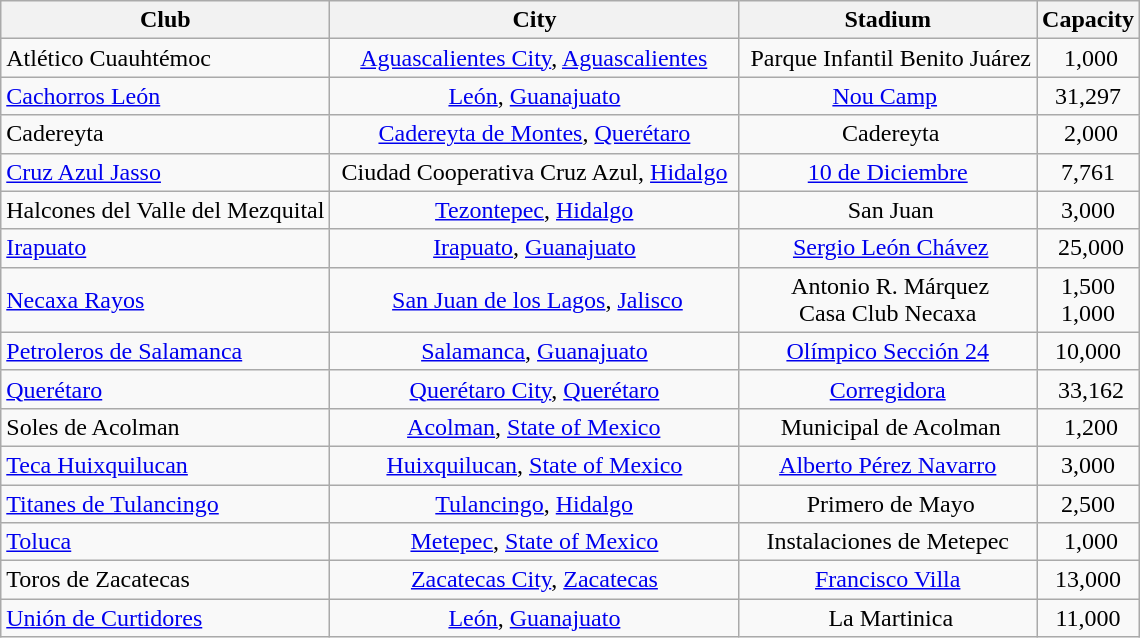<table class="wikitable sortable" style="text-align: center;">
<tr>
<th>Club</th>
<th>City</th>
<th>Stadium</th>
<th>Capacity</th>
</tr>
<tr>
<td align="left">Atlético Cuauhtémoc</td>
<td> <a href='#'>Aguascalientes City</a>, <a href='#'>Aguascalientes</a> </td>
<td> Parque Infantil Benito Juárez</td>
<td> 1,000</td>
</tr>
<tr>
<td align="left"><a href='#'>Cachorros León</a></td>
<td> <a href='#'>León</a>, <a href='#'>Guanajuato</a> </td>
<td><a href='#'>Nou Camp</a> </td>
<td>31,297</td>
</tr>
<tr>
<td align="left">Cadereyta</td>
<td> <a href='#'>Cadereyta de Montes</a>, <a href='#'>Querétaro</a> </td>
<td> Cadereyta</td>
<td> 2,000</td>
</tr>
<tr>
<td align="left"><a href='#'>Cruz Azul Jasso</a> </td>
<td> Ciudad Cooperativa Cruz Azul, <a href='#'>Hidalgo</a> </td>
<td> <a href='#'>10 de Diciembre</a> </td>
<td>7,761</td>
</tr>
<tr>
<td align="left">Halcones del Valle del Mezquital</td>
<td> <a href='#'>Tezontepec</a>, <a href='#'>Hidalgo</a> </td>
<td> San Juan</td>
<td>3,000</td>
</tr>
<tr>
<td align="left"><a href='#'>Irapuato</a> </td>
<td> <a href='#'>Irapuato</a>, <a href='#'>Guanajuato</a> </td>
<td> <a href='#'>Sergio León Chávez</a></td>
<td> 25,000</td>
</tr>
<tr>
<td align="left"><a href='#'>Necaxa Rayos</a></td>
<td> <a href='#'>San Juan de los Lagos</a>, <a href='#'>Jalisco</a></td>
<td> Antonio R. Márquez<br>Casa Club Necaxa</td>
<td>1,500<br>1,000</td>
</tr>
<tr>
<td align="left"><a href='#'>Petroleros de Salamanca</a></td>
<td> <a href='#'>Salamanca</a>, <a href='#'>Guanajuato</a> </td>
<td> <a href='#'>Olímpico Sección 24</a> </td>
<td>10,000</td>
</tr>
<tr>
<td align="left"><a href='#'>Querétaro</a> </td>
<td> <a href='#'>Querétaro City</a>, <a href='#'>Querétaro</a> </td>
<td> <a href='#'>Corregidora</a> </td>
<td> 33,162</td>
</tr>
<tr>
<td align="left">Soles de Acolman </td>
<td> <a href='#'>Acolman</a>, <a href='#'>State of Mexico</a> </td>
<td> Municipal de Acolman</td>
<td> 1,200</td>
</tr>
<tr>
<td align="left"><a href='#'>Teca Huixquilucan</a></td>
<td><a href='#'>Huixquilucan</a>, <a href='#'>State of Mexico</a></td>
<td><a href='#'>Alberto Pérez Navarro</a></td>
<td>3,000</td>
</tr>
<tr>
<td align="left"><a href='#'>Titanes de Tulancingo</a> </td>
<td> <a href='#'>Tulancingo</a>, <a href='#'>Hidalgo</a> </td>
<td> Primero de Mayo</td>
<td>2,500</td>
</tr>
<tr>
<td align="left"><a href='#'>Toluca</a></td>
<td><a href='#'>Metepec</a>, <a href='#'>State of Mexico</a></td>
<td>Instalaciones de Metepec</td>
<td> 1,000</td>
</tr>
<tr>
<td align="left">Toros de Zacatecas</td>
<td> <a href='#'>Zacatecas City</a>, <a href='#'>Zacatecas</a> </td>
<td> <a href='#'>Francisco Villa</a> </td>
<td>13,000</td>
</tr>
<tr>
<td align="left"><a href='#'>Unión de Curtidores</a> </td>
<td> <a href='#'>León</a>, <a href='#'>Guanajuato</a> </td>
<td> La Martinica</td>
<td>11,000</td>
</tr>
</table>
